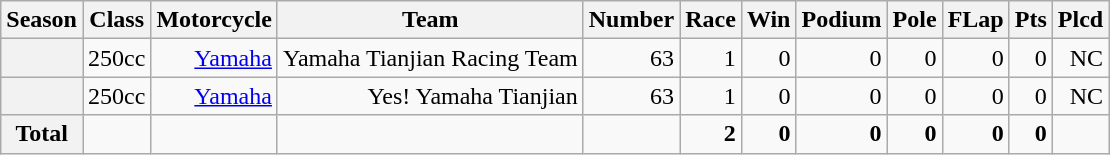<table class="wikitable">
<tr>
<th>Season</th>
<th>Class</th>
<th>Motorcycle</th>
<th>Team</th>
<th>Number</th>
<th>Race</th>
<th>Win</th>
<th>Podium</th>
<th>Pole</th>
<th>FLap</th>
<th>Pts</th>
<th>Plcd</th>
</tr>
<tr align="right">
<th></th>
<td>250cc</td>
<td><a href='#'>Yamaha</a></td>
<td>Yamaha Tianjian Racing Team</td>
<td>63</td>
<td>1</td>
<td>0</td>
<td>0</td>
<td>0</td>
<td>0</td>
<td>0</td>
<td>NC</td>
</tr>
<tr align="right">
<th></th>
<td>250cc</td>
<td><a href='#'>Yamaha</a></td>
<td>Yes! Yamaha Tianjian</td>
<td>63</td>
<td>1</td>
<td>0</td>
<td>0</td>
<td>0</td>
<td>0</td>
<td>0</td>
<td>NC</td>
</tr>
<tr align="right">
<th>Total</th>
<td></td>
<td></td>
<td></td>
<td></td>
<td><strong>2</strong></td>
<td><strong>0</strong></td>
<td><strong>0</strong></td>
<td><strong>0</strong></td>
<td><strong>0</strong></td>
<td><strong>0</strong></td>
<td></td>
</tr>
</table>
